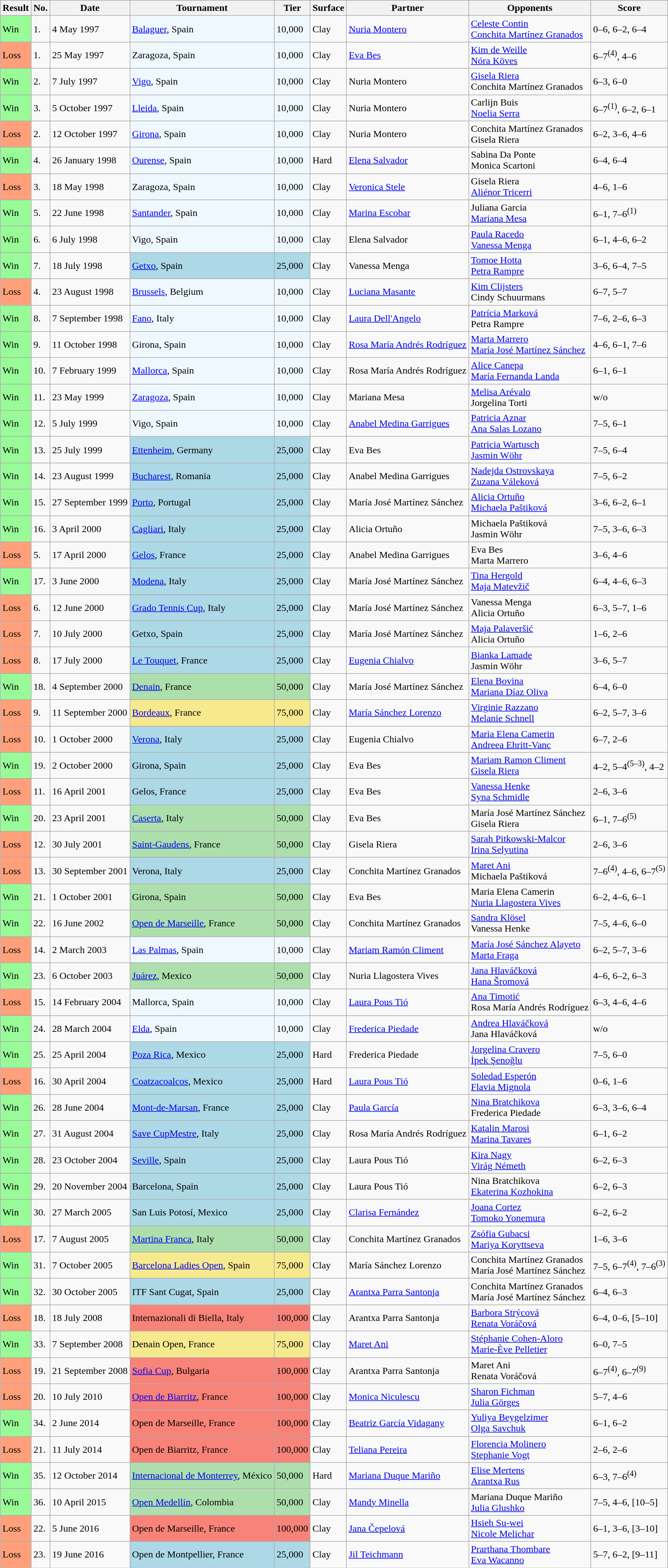<table class="sortable wikitable">
<tr>
<th>Result</th>
<th class="unsortable">No.</th>
<th>Date</th>
<th>Tournament</th>
<th>Tier</th>
<th>Surface</th>
<th>Partner</th>
<th>Opponents</th>
<th class="unsortable">Score</th>
</tr>
<tr>
<td style="background:#98fb98;">Win</td>
<td>1.</td>
<td>4 May 1997</td>
<td style="background:#f0f8ff;"><a href='#'>Balaguer</a>, Spain</td>
<td style="background:#f0f8ff;">10,000</td>
<td>Clay</td>
<td> <a href='#'>Nuria Montero</a></td>
<td> <a href='#'>Celeste Contin</a> <br>  <a href='#'>Conchita Martínez Granados</a></td>
<td>0–6, 6–2, 6–4</td>
</tr>
<tr>
<td bgcolor="FFA07A">Loss</td>
<td>1.</td>
<td>25 May 1997</td>
<td style="background:#f0f8ff;">Zaragoza, Spain</td>
<td style="background:#f0f8ff;">10,000</td>
<td>Clay</td>
<td> <a href='#'>Eva Bes</a></td>
<td> <a href='#'>Kim de Weille</a> <br>  <a href='#'>Nóra Köves</a></td>
<td>6–7<sup>(4)</sup>, 4–6</td>
</tr>
<tr>
<td style="background:#98fb98;">Win</td>
<td>2.</td>
<td>7 July 1997</td>
<td style="background:#f0f8ff;"><a href='#'>Vigo</a>, Spain</td>
<td style="background:#f0f8ff;">10,000</td>
<td>Clay</td>
<td> Nuria Montero</td>
<td> <a href='#'>Gisela Riera</a> <br>  Conchita Martínez Granados</td>
<td>6–3, 6–0</td>
</tr>
<tr>
<td style="background:#98fb98;">Win</td>
<td>3.</td>
<td>5 October 1997</td>
<td style="background:#f0f8ff;"><a href='#'>Lleida</a>, Spain</td>
<td style="background:#f0f8ff;">10,000</td>
<td>Clay</td>
<td> Nuria Montero</td>
<td> Carlijn Buis <br>  <a href='#'>Noelia Serra</a></td>
<td>6–7<sup>(1)</sup>, 6–2, 6–1</td>
</tr>
<tr>
<td style="background:#ffa07a;">Loss</td>
<td>2.</td>
<td>12 October 1997</td>
<td style="background:#f0f8ff;"><a href='#'>Girona</a>, Spain</td>
<td style="background:#f0f8ff;">10,000</td>
<td>Clay</td>
<td> Nuria Montero</td>
<td> Conchita Martínez Granados <br>  Gisela Riera</td>
<td>6–2, 3–6, 4–6</td>
</tr>
<tr>
<td bgcolor="98FB98">Win</td>
<td>4.</td>
<td>26 January 1998</td>
<td style="background:#f0f8ff;"><a href='#'>Ourense</a>, Spain</td>
<td style="background:#f0f8ff;">10,000</td>
<td>Hard</td>
<td> <a href='#'>Elena Salvador</a></td>
<td> Sabina Da Ponte <br>  Monica Scartoni</td>
<td>6–4, 6–4</td>
</tr>
<tr>
<td style="background:#ffa07a;">Loss</td>
<td>3.</td>
<td>18 May 1998</td>
<td style="background:#f0f8ff;">Zaragoza, Spain</td>
<td style="background:#f0f8ff;">10,000</td>
<td>Clay</td>
<td> <a href='#'>Veronica Stele</a></td>
<td> Gisela Riera <br>  <a href='#'>Aliénor Tricerri</a></td>
<td>4–6, 1–6</td>
</tr>
<tr>
<td bgcolor="98FB98">Win</td>
<td>5.</td>
<td>22 June 1998</td>
<td style="background:#f0f8ff;"><a href='#'>Santander</a>, Spain</td>
<td style="background:#f0f8ff;">10,000</td>
<td>Clay</td>
<td> <a href='#'>Marina Escobar</a></td>
<td> Juliana Garcia <br>  <a href='#'>Mariana Mesa</a></td>
<td>6–1, 7–6<sup>(1)</sup></td>
</tr>
<tr>
<td bgcolor="98FB98">Win</td>
<td>6.</td>
<td>6 July 1998</td>
<td style="background:#f0f8ff;">Vigo, Spain</td>
<td style="background:#f0f8ff;">10,000</td>
<td>Clay</td>
<td> Elena Salvador</td>
<td> <a href='#'>Paula Racedo</a> <br>  <a href='#'>Vanessa Menga</a></td>
<td>6–1, 4–6, 6–2</td>
</tr>
<tr>
<td bgcolor="98FB98">Win</td>
<td>7.</td>
<td>18 July 1998</td>
<td style="background:lightblue;"><a href='#'>Getxo</a>, Spain</td>
<td style="background:lightblue;">25,000</td>
<td>Clay</td>
<td> Vanessa Menga</td>
<td> <a href='#'>Tomoe Hotta</a> <br>  <a href='#'>Petra Rampre</a></td>
<td>3–6, 6–4, 7–5</td>
</tr>
<tr>
<td bgcolor="FFA07A">Loss</td>
<td>4.</td>
<td>23 August 1998</td>
<td style="background:#f0f8ff;"><a href='#'>Brussels</a>, Belgium</td>
<td style="background:#f0f8ff;">10,000</td>
<td>Clay</td>
<td> <a href='#'>Luciana Masante</a></td>
<td> <a href='#'>Kim Clijsters</a> <br>  Cindy Schuurmans</td>
<td>6–7, 5–7</td>
</tr>
<tr>
<td style="background:#98fb98;">Win</td>
<td>8.</td>
<td>7 September 1998</td>
<td style="background:#f0f8ff;"><a href='#'>Fano</a>, Italy</td>
<td style="background:#f0f8ff;">10,000</td>
<td>Clay</td>
<td> <a href='#'>Laura Dell'Angelo</a></td>
<td> <a href='#'>Patrícia Marková</a> <br>  Petra Rampre</td>
<td>7–6, 2–6, 6–3</td>
</tr>
<tr>
<td bgcolor="98FB98">Win</td>
<td>9.</td>
<td>11 October 1998</td>
<td style="background:#f0f8ff;">Girona, Spain</td>
<td style="background:#f0f8ff;">10,000</td>
<td>Clay</td>
<td> <a href='#'>Rosa María Andrés Rodríguez</a></td>
<td> <a href='#'>Marta Marrero</a> <br>  <a href='#'>María José Martínez Sánchez</a></td>
<td>4–6, 6–1, 7–6</td>
</tr>
<tr>
<td bgcolor="98FB98">Win</td>
<td>10.</td>
<td>7 February 1999</td>
<td style="background:#f0f8ff;"><a href='#'>Mallorca</a>, Spain</td>
<td style="background:#f0f8ff;">10,000</td>
<td>Clay</td>
<td> Rosa María Andrés Rodríguez</td>
<td> <a href='#'>Alice Canepa</a> <br>  <a href='#'>María Fernanda Landa</a></td>
<td>6–1, 6–1</td>
</tr>
<tr>
<td style="background:#98fb98;">Win</td>
<td>11.</td>
<td>23 May 1999</td>
<td style="background:#f0f8ff;"><a href='#'>Zaragoza</a>, Spain</td>
<td style="background:#f0f8ff;">10,000</td>
<td>Clay</td>
<td> Mariana Mesa</td>
<td> <a href='#'>Melisa Arévalo</a> <br>  Jorgelina Torti</td>
<td>w/o</td>
</tr>
<tr>
<td style="background:#98fb98;">Win</td>
<td>12.</td>
<td>5 July 1999</td>
<td style="background:#f0f8ff;">Vigo, Spain</td>
<td style="background:#f0f8ff;">10,000</td>
<td>Clay</td>
<td> <a href='#'>Anabel Medina Garrigues</a></td>
<td> <a href='#'>Patricia Aznar</a> <br>  <a href='#'>Ana Salas Lozano</a></td>
<td>7–5, 6–1</td>
</tr>
<tr>
<td bgcolor="98FB98">Win</td>
<td>13.</td>
<td>25 July 1999</td>
<td style="background:lightblue;"><a href='#'>Ettenheim</a>, Germany</td>
<td style="background:lightblue;">25,000</td>
<td>Clay</td>
<td> Eva Bes</td>
<td> <a href='#'>Patricia Wartusch</a> <br>  <a href='#'>Jasmin Wöhr</a></td>
<td>7–5, 6–4</td>
</tr>
<tr>
<td bgcolor="98FB98">Win</td>
<td>14.</td>
<td>23 August 1999</td>
<td style="background:lightblue;"><a href='#'>Bucharest</a>, Romania</td>
<td style="background:lightblue;">25,000</td>
<td>Clay</td>
<td> Anabel Medina Garrigues</td>
<td> <a href='#'>Nadejda Ostrovskaya</a> <br>  <a href='#'>Zuzana Váleková</a></td>
<td>7–5, 6–2</td>
</tr>
<tr>
<td bgcolor="98FB98">Win</td>
<td>15.</td>
<td>27 September 1999</td>
<td style="background:lightblue;"><a href='#'>Porto</a>, Portugal</td>
<td style="background:lightblue;">25,000</td>
<td>Clay</td>
<td> María José Martínez Sánchez</td>
<td> <a href='#'>Alicia Ortuño</a> <br>  <a href='#'>Michaela Paštiková</a></td>
<td>3–6, 6–2, 6–1</td>
</tr>
<tr>
<td style="background:#98fb98;">Win</td>
<td>16.</td>
<td>3 April 2000</td>
<td style="background:lightblue;"><a href='#'>Cagliari</a>, Italy</td>
<td style="background:lightblue;">25,000</td>
<td>Clay</td>
<td> Alicia Ortuño</td>
<td> Michaela Paštiková <br>  Jasmin Wöhr</td>
<td>7–5, 3–6, 6–3</td>
</tr>
<tr>
<td style="background:#ffa07a;">Loss</td>
<td>5.</td>
<td>17 April 2000</td>
<td style="background:lightblue;"><a href='#'>Gelos</a>, France</td>
<td style="background:lightblue;">25,000</td>
<td>Clay</td>
<td> Anabel Medina Garrigues</td>
<td> Eva Bes <br>  Marta Marrero</td>
<td>3–6, 4–6</td>
</tr>
<tr>
<td bgcolor="98FB98">Win</td>
<td>17.</td>
<td>3 June 2000</td>
<td style="background:lightblue;"><a href='#'>Modena</a>, Italy</td>
<td style="background:lightblue;">25,000</td>
<td>Clay</td>
<td> María José Martínez Sánchez</td>
<td> <a href='#'>Tina Hergold</a> <br>  <a href='#'>Maja Matevžič</a></td>
<td>6–4, 4–6, 6–3</td>
</tr>
<tr>
<td style="background:#ffa07a;">Loss</td>
<td>6.</td>
<td>12 June 2000</td>
<td style="background:lightblue;"><a href='#'>Grado Tennis Cup</a>, Italy</td>
<td style="background:lightblue;">25,000</td>
<td>Clay</td>
<td> María José Martínez Sánchez</td>
<td> Vanessa Menga <br>  Alicia Ortuño</td>
<td>6–3, 5–7, 1–6</td>
</tr>
<tr>
<td style="background:#ffa07a;">Loss</td>
<td>7.</td>
<td>10 July 2000</td>
<td style="background:lightblue;">Getxo, Spain</td>
<td style="background:lightblue;">25,000</td>
<td>Clay</td>
<td> María José Martínez Sánchez</td>
<td> <a href='#'>Maja Palaveršić</a> <br>  Alicia Ortuño</td>
<td>1–6, 2–6</td>
</tr>
<tr>
<td style="background:#ffa07a;">Loss</td>
<td>8.</td>
<td>17 July 2000</td>
<td style="background:lightblue;"><a href='#'>Le Touquet</a>, France</td>
<td style="background:lightblue;">25,000</td>
<td>Clay</td>
<td> <a href='#'>Eugenia Chialvo</a></td>
<td> <a href='#'>Bianka Lamade</a> <br>  Jasmin Wöhr</td>
<td>3–6, 5–7</td>
</tr>
<tr>
<td style="background:#98fb98;">Win</td>
<td>18.</td>
<td>4 September 2000</td>
<td style="background:#addfad;"><a href='#'>Denain</a>, France</td>
<td style="background:#addfad;">50,000</td>
<td>Clay</td>
<td> María José Martínez Sánchez</td>
<td> <a href='#'>Elena Bovina</a> <br>  <a href='#'>Mariana Díaz Oliva</a></td>
<td>6–4, 6–0</td>
</tr>
<tr>
<td bgcolor="FFA07A">Loss</td>
<td>9.</td>
<td>11 September 2000</td>
<td style="background:#f7e98e;"><a href='#'>Bordeaux</a>, France</td>
<td style="background:#f7e98e;">75,000</td>
<td>Clay</td>
<td> <a href='#'>María Sánchez Lorenzo</a></td>
<td> <a href='#'>Virginie Razzano</a> <br>  <a href='#'>Melanie Schnell</a></td>
<td>6–2, 5–7, 3–6</td>
</tr>
<tr>
<td style="background:#ffa07a;">Loss</td>
<td>10.</td>
<td>1 October 2000</td>
<td style="background:lightblue;"><a href='#'>Verona</a>, Italy</td>
<td style="background:lightblue;">25,000</td>
<td>Clay</td>
<td> Eugenia Chialvo</td>
<td> <a href='#'>Maria Elena Camerin</a> <br>  <a href='#'>Andreea Ehritt-Vanc</a></td>
<td>6–7, 2–6</td>
</tr>
<tr>
<td style="background:#98fb98;">Win</td>
<td>19.</td>
<td>2 October 2000</td>
<td style="background:lightblue;">Girona, Spain</td>
<td style="background:lightblue;">25,000</td>
<td>Clay</td>
<td> Eva Bes</td>
<td> <a href='#'>Mariam Ramon Climent</a> <br>  <a href='#'>Gisela Riera</a></td>
<td>4–2, 5–4<sup>(5–3)</sup>, 4–2</td>
</tr>
<tr>
<td bgcolor="FFA07A">Loss</td>
<td>11.</td>
<td>16 April 2001</td>
<td style="background:lightblue;">Gelos, France</td>
<td style="background:lightblue;">25,000</td>
<td>Clay</td>
<td> Eva Bes</td>
<td> <a href='#'>Vanessa Henke</a> <br>  <a href='#'>Syna Schmidle</a></td>
<td>2–6, 3–6</td>
</tr>
<tr>
<td style="background:#98fb98;">Win</td>
<td>20.</td>
<td>23 April 2001</td>
<td style="background:#addfad;"><a href='#'>Caserta</a>, Italy</td>
<td style="background:#addfad;">50,000</td>
<td>Clay</td>
<td> Eva Bes</td>
<td> María José Martínez Sánchez <br>  Gisela Riera</td>
<td>6–1, 7–6<sup>(5)</sup></td>
</tr>
<tr>
<td bgcolor="FFA07A">Loss</td>
<td>12.</td>
<td>30 July 2001</td>
<td style="background:#addfad;"><a href='#'>Saint-Gaudens</a>, France</td>
<td style="background:#addfad;">50,000</td>
<td>Clay</td>
<td> Gisela Riera</td>
<td> <a href='#'>Sarah Pitkowski-Malcor</a> <br>  <a href='#'>Irina Selyutina</a></td>
<td>2–6, 3–6</td>
</tr>
<tr>
<td bgcolor="FFA07A">Loss</td>
<td>13.</td>
<td>30 September 2001</td>
<td style="background:lightblue;">Verona, Italy</td>
<td style="background:lightblue;">25,000</td>
<td>Clay</td>
<td> Conchita Martínez Granados</td>
<td> <a href='#'>Maret Ani</a> <br>  Michaela Paštiková</td>
<td>7–6<sup>(4)</sup>, 4–6, 6–7<sup>(5)</sup></td>
</tr>
<tr>
<td style="background:#98fb98;">Win</td>
<td>21.</td>
<td>1 October 2001</td>
<td style="background:#addfad;">Girona, Spain</td>
<td style="background:#addfad;">50,000</td>
<td>Clay</td>
<td> Eva Bes</td>
<td> Maria Elena Camerin <br>  <a href='#'>Nuria Llagostera Vives</a></td>
<td>6–2, 4–6, 6–1</td>
</tr>
<tr>
<td style="background:#98fb98;">Win</td>
<td>22.</td>
<td>16 June 2002</td>
<td style="background:#addfad;"><a href='#'>Open de Marseille</a>, France</td>
<td style="background:#addfad;">50,000</td>
<td>Clay</td>
<td> Conchita Martínez Granados</td>
<td> <a href='#'>Sandra Klösel</a> <br>  Vanessa Henke</td>
<td>7–5, 4–6, 6–0</td>
</tr>
<tr>
<td bgcolor="FFA07A">Loss</td>
<td>14.</td>
<td>2 March 2003</td>
<td style="background:#f0f8ff;"><a href='#'>Las Palmas</a>, Spain</td>
<td style="background:#f0f8ff;">10,000</td>
<td>Clay</td>
<td> <a href='#'>Mariam Ramón Climent</a></td>
<td> <a href='#'>María José Sánchez Alayeto</a> <br>  <a href='#'>Marta Fraga</a></td>
<td>6–2, 5–7, 3–6</td>
</tr>
<tr>
<td bgcolor=98FB98>Win</td>
<td>23.</td>
<td>6 October 2003</td>
<td style="background:#addfad;"><a href='#'>Juárez</a>, Mexico</td>
<td style="background:#addfad;">50,000</td>
<td>Clay</td>
<td> Nuria Llagostera Vives</td>
<td> <a href='#'>Jana Hlaváčková</a> <br>  <a href='#'>Hana Šromová</a></td>
<td>4–6, 6–2, 6–3</td>
</tr>
<tr>
<td style="background:#ffa07a;">Loss</td>
<td>15.</td>
<td>14 February 2004</td>
<td style="background:#f0f8ff;">Mallorca, Spain</td>
<td style="background:#f0f8ff;">10,000</td>
<td>Clay</td>
<td> <a href='#'>Laura Pous Tió</a></td>
<td> <a href='#'>Ana Timotić</a> <br>  Rosa María Andrés Rodríguez</td>
<td>6–3, 4–6, 4–6</td>
</tr>
<tr>
<td bgcolor=98FB98>Win</td>
<td>24.</td>
<td>28 March 2004</td>
<td style="background:#f0f8ff;"><a href='#'>Elda</a>, Spain</td>
<td style="background:#f0f8ff;">10,000</td>
<td>Clay</td>
<td> <a href='#'>Frederica Piedade</a></td>
<td> <a href='#'>Andrea Hlaváčková</a> <br>  Jana Hlaváčková</td>
<td>w/o</td>
</tr>
<tr>
<td bgcolor=98FB98>Win</td>
<td>25.</td>
<td>25 April 2004</td>
<td style="background:lightblue;"><a href='#'>Poza Rica</a>, Mexico</td>
<td style="background:lightblue;">25,000</td>
<td>Hard</td>
<td> Frederica Piedade</td>
<td> <a href='#'>Jorgelina Cravero</a> <br>  <a href='#'>İpek Şenoğlu</a></td>
<td>7–5, 6–0</td>
</tr>
<tr>
<td style="background:#ffa07a;">Loss</td>
<td>16.</td>
<td>30 April 2004</td>
<td style="background:lightblue;"><a href='#'>Coatzacoalcos</a>, Mexico</td>
<td style="background:lightblue;">25,000</td>
<td>Hard</td>
<td> <a href='#'>Laura Pous Tió</a></td>
<td> <a href='#'>Soledad Esperón</a>  <br>  <a href='#'>Flavia Mignola</a></td>
<td>0–6, 1–6</td>
</tr>
<tr>
<td bgcolor="98FB98">Win</td>
<td>26.</td>
<td>28 June 2004</td>
<td style="background:lightblue;"><a href='#'>Mont-de-Marsan</a>, France</td>
<td style="background:lightblue;">25,000</td>
<td>Clay</td>
<td> <a href='#'>Paula García</a></td>
<td> <a href='#'>Nina Bratchikova</a> <br>  Frederica Piedade</td>
<td>6–3, 3–6, 6–4</td>
</tr>
<tr>
<td style="background:#98fb98;">Win</td>
<td>27.</td>
<td>31 August 2004</td>
<td style="background:lightblue;"><a href='#'>Save CupMestre</a>, Italy</td>
<td style="background:lightblue;">25,000</td>
<td>Clay</td>
<td> Rosa María Andrés Rodríguez</td>
<td> <a href='#'>Katalin Marosi</a> <br>  <a href='#'>Marina Tavares</a></td>
<td>6–1, 6–2</td>
</tr>
<tr>
<td bgcolor="98FB98">Win</td>
<td>28.</td>
<td>23 October 2004</td>
<td style="background:lightblue;"><a href='#'>Seville</a>, Spain</td>
<td style="background:lightblue;">25,000</td>
<td>Clay</td>
<td> Laura Pous Tió</td>
<td> <a href='#'>Kira Nagy</a> <br>  <a href='#'>Virág Németh</a></td>
<td>6–2, 6–3</td>
</tr>
<tr>
<td bgcolor="98FB98">Win</td>
<td>29.</td>
<td>20 November 2004</td>
<td style="background:lightblue;">Barcelona, Spain</td>
<td style="background:lightblue;">25,000</td>
<td>Clay</td>
<td> Laura Pous Tió</td>
<td> Nina Bratchikova <br>  <a href='#'>Ekaterina Kozhokina</a></td>
<td>6–2, 6–3</td>
</tr>
<tr>
<td bgcolor="98FB98">Win</td>
<td>30.</td>
<td>27 March 2005</td>
<td style="background:lightblue;">San Luis Potosí, Mexico</td>
<td style="background:lightblue;">25,000</td>
<td>Clay</td>
<td> <a href='#'>Clarisa Fernández</a></td>
<td> <a href='#'>Joana Cortez</a> <br>  <a href='#'>Tomoko Yonemura</a></td>
<td>6–2, 6–2</td>
</tr>
<tr>
<td style="background:#ffa07a;">Loss</td>
<td>17.</td>
<td>7 August 2005</td>
<td style="background:#addfad;"><a href='#'>Martina Franca</a>, Italy</td>
<td style="background:#addfad;">50,000</td>
<td>Clay</td>
<td> Conchita Martínez Granados</td>
<td> <a href='#'>Zsófia Gubacsi</a> <br>  <a href='#'>Mariya Koryttseva</a></td>
<td>1–6, 3–6</td>
</tr>
<tr>
<td bgcolor="98FB98">Win</td>
<td>31.</td>
<td>7 October 2005</td>
<td style="background:#f7e98e;"><a href='#'>Barcelona Ladies Open</a>, Spain</td>
<td style="background:#f7e98e;">75,000</td>
<td>Clay</td>
<td> María Sánchez Lorenzo</td>
<td> Conchita Martínez Granados <br>  María José Martínez Sánchez</td>
<td>7–5, 6–7<sup>(4)</sup>, 7–6<sup>(3)</sup></td>
</tr>
<tr>
<td bgcolor="98FB98">Win</td>
<td>32.</td>
<td>30 October 2005</td>
<td style="background:lightblue;">ITF Sant Cugat, Spain</td>
<td style="background:lightblue;">25,000</td>
<td>Clay</td>
<td> <a href='#'>Arantxa Parra Santonja</a></td>
<td> Conchita Martínez Granados <br>  María José Martínez Sánchez</td>
<td>6–4, 6–3</td>
</tr>
<tr>
<td style="background:#ffa07a;">Loss</td>
<td>18.</td>
<td>18 July 2008</td>
<td style="background:#f88379;">Internazionali di Biella, Italy</td>
<td style="background:#f88379;">100,000</td>
<td>Clay</td>
<td> Arantxa Parra Santonja</td>
<td> <a href='#'>Barbora Strýcová</a> <br>  <a href='#'>Renata Voráčová</a></td>
<td>6–4, 0–6, [5–10]</td>
</tr>
<tr>
<td bgcolor=98FB98>Win</td>
<td>33.</td>
<td>7 September 2008</td>
<td style="background:#f7e98e;">Denain Open, France</td>
<td style="background:#f7e98e;">75,000</td>
<td>Clay</td>
<td> <a href='#'>Maret Ani</a></td>
<td> <a href='#'>Stéphanie Cohen-Aloro</a> <br>  <a href='#'>Marie-Ève Pelletier</a></td>
<td>6–0, 7–5</td>
</tr>
<tr>
<td style="background:#ffa07a;">Loss</td>
<td>19.</td>
<td>21 September 2008</td>
<td style="background:#f88379;"><a href='#'>Sofia Cup</a>, Bulgaria</td>
<td style="background:#f88379;">100,000</td>
<td>Clay</td>
<td> Arantxa Parra Santonja</td>
<td> Maret Ani <br>  Renata Voráčová</td>
<td>6–7<sup>(4)</sup>, 6–7<sup>(9)</sup></td>
</tr>
<tr>
<td style="background:#ffa07a;">Loss</td>
<td>20.</td>
<td>10 July 2010</td>
<td style="background:#f88379;"><a href='#'>Open de Biarritz</a>, France</td>
<td style="background:#f88379;">100,000</td>
<td>Clay</td>
<td> <a href='#'>Monica Niculescu</a></td>
<td> <a href='#'>Sharon Fichman</a> <br>  <a href='#'>Julia Görges</a></td>
<td>5–7, 4–6</td>
</tr>
<tr>
<td style="background:#98fb98;">Win</td>
<td>34.</td>
<td>2 June 2014</td>
<td style="background:#f88379;">Open de Marseille, France</td>
<td style="background:#f88379;">100,000</td>
<td>Clay</td>
<td> <a href='#'>Beatriz García Vidagany</a></td>
<td> <a href='#'>Yuliya Beygelzimer</a> <br>  <a href='#'>Olga Savchuk</a></td>
<td>6–1, 6–2</td>
</tr>
<tr>
<td style="background:#ffa07a;">Loss</td>
<td>21.</td>
<td>11 July 2014</td>
<td style="background:#f88379;">Open de Biarritz, France</td>
<td style="background:#f88379;">100,000</td>
<td>Clay</td>
<td> <a href='#'>Teliana Pereira</a></td>
<td> <a href='#'>Florencia Molinero</a> <br>  <a href='#'>Stephanie Vogt</a></td>
<td>2–6, 2–6</td>
</tr>
<tr>
<td style="background:#98fb98;">Win</td>
<td>35.</td>
<td>12 October 2014</td>
<td style="background:#addfad;"><a href='#'>Internacional de Monterrey</a>, México</td>
<td style="background:#addfad;">50,000</td>
<td>Hard</td>
<td> <a href='#'>Mariana Duque Mariño</a></td>
<td> <a href='#'>Elise Mertens</a> <br>  <a href='#'>Arantxa Rus</a></td>
<td>6–3, 7–6<sup>(4)</sup></td>
</tr>
<tr>
<td style="background:#98fb98;">Win</td>
<td>36.</td>
<td>10 April 2015</td>
<td style="background:#addfad;"><a href='#'>Open Medellín</a>, Colombia</td>
<td style="background:#addfad;">50,000</td>
<td>Clay</td>
<td> <a href='#'>Mandy Minella</a></td>
<td> Mariana Duque Mariño <br>  <a href='#'>Julia Glushko</a></td>
<td>7–5, 4–6, [10–5]</td>
</tr>
<tr>
<td style="background:#ffa07a;">Loss</td>
<td>22.</td>
<td>5 June 2016</td>
<td style="background:#f88379;">Open de Marseille, France</td>
<td style="background:#f88379;">100,000</td>
<td>Clay</td>
<td> <a href='#'>Jana Čepelová</a></td>
<td> <a href='#'>Hsieh Su-wei</a> <br>  <a href='#'>Nicole Melichar</a></td>
<td>6–1, 3–6, [3–10]</td>
</tr>
<tr>
<td style="background:#ffa07a;">Loss</td>
<td>23.</td>
<td>19 June 2016</td>
<td style="background:lightblue;">Open de Montpellier, France</td>
<td style="background:lightblue;">25,000</td>
<td>Clay</td>
<td> <a href='#'>Jil Teichmann</a></td>
<td> <a href='#'>Prarthana Thombare</a> <br>  <a href='#'>Eva Wacanno</a></td>
<td>5–7, 6–2, [9–11]</td>
</tr>
</table>
